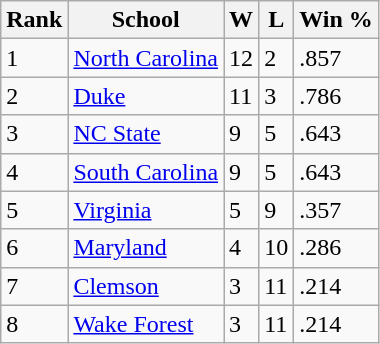<table class="wikitable">
<tr>
<th>Rank</th>
<th>School</th>
<th>W</th>
<th>L</th>
<th>Win %</th>
</tr>
<tr>
<td>1</td>
<td><a href='#'>North Carolina</a></td>
<td>12</td>
<td>2</td>
<td>.857</td>
</tr>
<tr>
<td>2</td>
<td><a href='#'>Duke</a></td>
<td>11</td>
<td>3</td>
<td>.786</td>
</tr>
<tr>
<td>3</td>
<td><a href='#'>NC State</a></td>
<td>9</td>
<td>5</td>
<td>.643</td>
</tr>
<tr>
<td>4</td>
<td><a href='#'>South Carolina</a></td>
<td>9</td>
<td>5</td>
<td>.643</td>
</tr>
<tr>
<td>5</td>
<td><a href='#'>Virginia</a></td>
<td>5</td>
<td>9</td>
<td>.357</td>
</tr>
<tr>
<td>6</td>
<td><a href='#'>Maryland</a></td>
<td>4</td>
<td>10</td>
<td>.286</td>
</tr>
<tr>
<td>7</td>
<td><a href='#'>Clemson</a></td>
<td>3</td>
<td>11</td>
<td>.214</td>
</tr>
<tr>
<td>8</td>
<td><a href='#'>Wake Forest</a></td>
<td>3</td>
<td>11</td>
<td>.214</td>
</tr>
</table>
